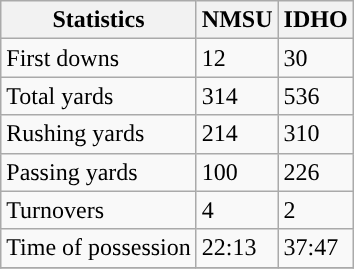<table class="wikitable">
<tr>
<th>Statistics</th>
<th>NMSU</th>
<th>IDHO</th>
</tr>
<tr>
<td>First downs</td>
<td>12</td>
<td>30</td>
</tr>
<tr>
<td>Total yards</td>
<td>314</td>
<td>536</td>
</tr>
<tr>
<td>Rushing yards</td>
<td>214</td>
<td>310</td>
</tr>
<tr>
<td>Passing yards</td>
<td>100</td>
<td>226</td>
</tr>
<tr>
<td>Turnovers</td>
<td>4</td>
<td>2</td>
</tr>
<tr>
<td>Time of possession</td>
<td>22:13</td>
<td>37:47</td>
</tr>
<tr>
</tr>
</table>
